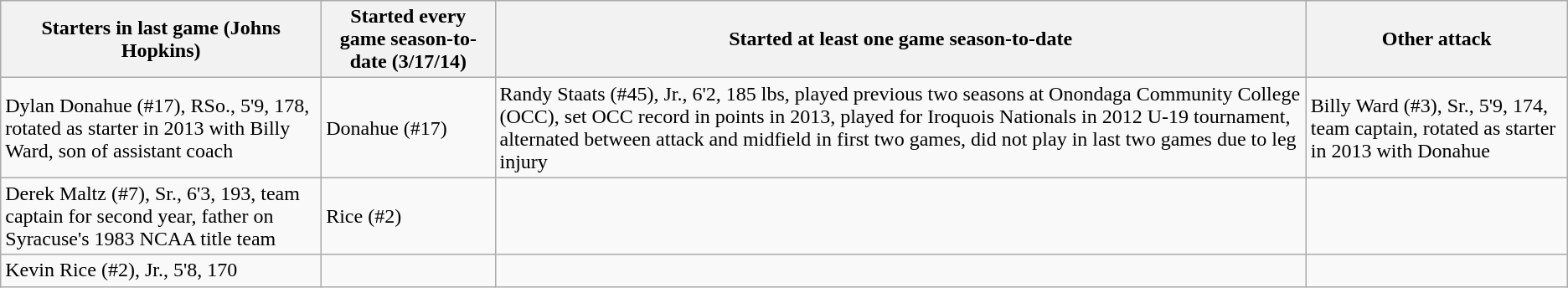<table class="wikitable">
<tr>
<th>Starters in last game (Johns Hopkins)</th>
<th>Started every game season-to-date (3/17/14)</th>
<th>Started at least one game season-to-date</th>
<th>Other attack</th>
</tr>
<tr>
<td>Dylan Donahue (#17), RSo., 5'9, 178, rotated as starter in 2013 with Billy Ward, son of assistant coach</td>
<td>Donahue (#17)</td>
<td>Randy Staats (#45), Jr., 6'2, 185 lbs, played previous two seasons at Onondaga Community College (OCC), set OCC record in points in 2013, played for Iroquois Nationals in 2012 U-19 tournament, alternated between attack and midfield in first two games, did not play in last two games due to leg injury</td>
<td>Billy Ward (#3), Sr., 5'9, 174, team captain, rotated as starter in 2013 with Donahue</td>
</tr>
<tr>
<td>Derek Maltz (#7), Sr., 6'3, 193, team captain for second year, father on Syracuse's 1983 NCAA title team</td>
<td>Rice (#2)</td>
<td></td>
<td></td>
</tr>
<tr>
<td>Kevin Rice (#2), Jr., 5'8, 170</td>
<td></td>
<td></td>
<td></td>
</tr>
</table>
